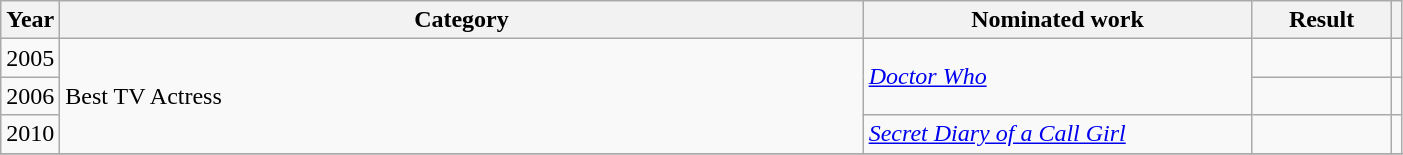<table class="wikitable" width = 74%>
<tr>
<th width=4%>Year</th>
<th width=58%>Category</th>
<th width=28%>Nominated work</th>
<th width=10%>Result</th>
<th width=5%></th>
</tr>
<tr>
<td>2005</td>
<td rowspan="3">Best TV Actress</td>
<td rowspan="2"><em><a href='#'>Doctor Who</a></em></td>
<td></td>
<td></td>
</tr>
<tr>
<td>2006</td>
<td></td>
<td></td>
</tr>
<tr>
<td>2010</td>
<td><em><a href='#'>Secret Diary of a Call Girl</a></em></td>
<td></td>
<td></td>
</tr>
<tr>
</tr>
</table>
